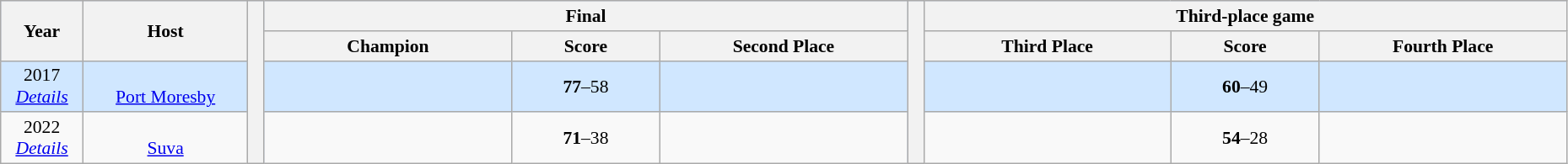<table class="wikitable" style="font-size:90%; width: 98%; text-align: center;">
<tr bgcolor=#C1D8FF>
<th rowspan=2 width=5%>Year</th>
<th rowspan=2 width=10%>Host</th>
<th width=1% rowspan=14 bgcolor=ffffff></th>
<th colspan=3>Final</th>
<th width=1% rowspan=14 bgcolor=ffffff></th>
<th colspan=3>Third-place game</th>
</tr>
<tr bgcolor=#EFEFEF>
<th width=15%>Champion</th>
<th width=9%>Score</th>
<th width=15%>Second Place</th>
<th width=15%>Third Place</th>
<th width=9%>Score</th>
<th width=15%>Fourth Place</th>
</tr>
<tr bgcolor=#D0E7FF>
<td>2017 <br> <em><a href='#'>Details</a></em></td>
<td> <br> <a href='#'>Port Moresby</a></td>
<td><strong></strong></td>
<td><strong>77</strong>–58</td>
<td></td>
<td></td>
<td><strong>60</strong>–49</td>
<td></td>
</tr>
<tr bgcolor=>
<td>2022 <br> <em><a href='#'>Details</a></em></td>
<td> <br> <a href='#'>Suva</a></td>
<td><strong></strong></td>
<td><strong>71</strong>–38</td>
<td></td>
<td></td>
<td><strong>54</strong>–28</td>
<td></td>
</tr>
</table>
